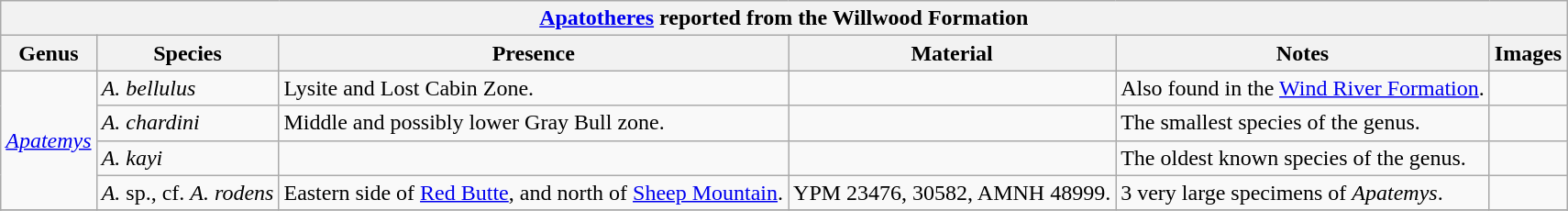<table class="wikitable" align="center">
<tr>
<th colspan="6" align="center"><strong><a href='#'>Apatotheres</a> reported from the Willwood Formation</strong></th>
</tr>
<tr>
<th>Genus</th>
<th>Species</th>
<th>Presence</th>
<th><strong>Material</strong></th>
<th>Notes</th>
<th>Images</th>
</tr>
<tr>
<td rowspan=4><em><a href='#'>Apatemys</a></em></td>
<td><em>A. bellulus</em></td>
<td>Lysite and Lost Cabin Zone.</td>
<td></td>
<td>Also found in the <a href='#'>Wind River Formation</a>.</td>
<td></td>
</tr>
<tr>
<td><em>A. chardini</em></td>
<td>Middle and possibly lower Gray Bull zone.</td>
<td></td>
<td>The smallest species of the genus.</td>
<td></td>
</tr>
<tr>
<td><em>A. kayi</em></td>
<td></td>
<td></td>
<td>The oldest known species of the genus.</td>
<td></td>
</tr>
<tr>
<td><em>A.</em> sp., cf. <em>A. rodens</em></td>
<td>Eastern side of <a href='#'>Red Butte</a>, and north of <a href='#'>Sheep Mountain</a>.</td>
<td>YPM 23476, 30582, AMNH 48999.</td>
<td>3 very large specimens of <em>Apatemys</em>.</td>
<td></td>
</tr>
<tr>
</tr>
</table>
